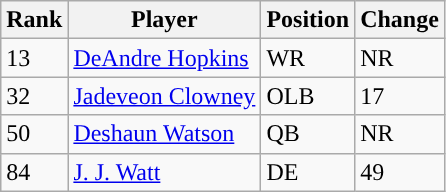<table class="wikitable">
<tr>
<th>Rank</th>
<th>Player</th>
<th>Position</th>
<th>Change</th>
</tr>
<tr>
<td>13</td>
<td><a href='#'>DeAndre Hopkins</a></td>
<td>WR</td>
<td>NR</td>
</tr>
<tr>
<td>32</td>
<td><a href='#'>Jadeveon Clowney</a></td>
<td>OLB</td>
<td> 17</td>
</tr>
<tr>
<td>50</td>
<td><a href='#'>Deshaun Watson</a></td>
<td>QB</td>
<td>NR</td>
</tr>
<tr>
<td>84</td>
<td><a href='#'>J. J. Watt</a></td>
<td>DE</td>
<td> 49</td>
</tr>
</table>
